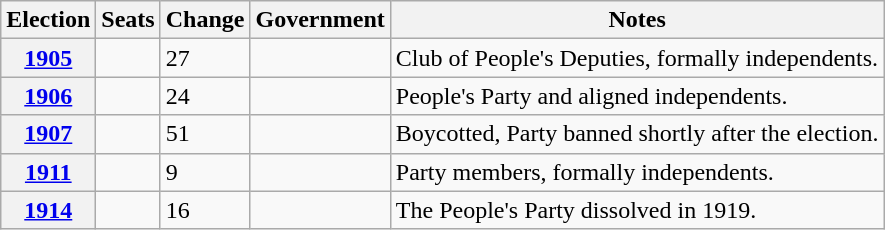<table class=wikitable>
<tr>
<th>Election</th>
<th>Seats</th>
<th>Change</th>
<th>Government</th>
<th>Notes</th>
</tr>
<tr>
<th><a href='#'>1905</a></th>
<td></td>
<td> 27</td>
<td><center></center></td>
<td>Club of People's Deputies, formally independents.</td>
</tr>
<tr>
<th><a href='#'>1906</a></th>
<td></td>
<td> 24</td>
<td><center></center></td>
<td>People's Party and aligned independents.</td>
</tr>
<tr>
<th><a href='#'>1907</a></th>
<td></td>
<td> 51</td>
<td><center></center></td>
<td>Boycotted, Party banned shortly after the election.</td>
</tr>
<tr>
<th><a href='#'>1911</a></th>
<td></td>
<td> 9</td>
<td><center></center></td>
<td>Party members, formally independents.</td>
</tr>
<tr>
<th><a href='#'>1914</a></th>
<td></td>
<td> 16</td>
<td><center></center></td>
<td>The People's Party dissolved in 1919.</td>
</tr>
</table>
